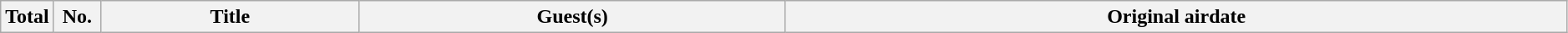<table class="wikitable plainrowheaders" style="width:99%;">
<tr>
<th style="width:30px;">Total</th>
<th style="width:30px;">No.</th>
<th>Title</th>
<th>Guest(s)</th>
<th>Original airdate<br>





</th>
</tr>
</table>
